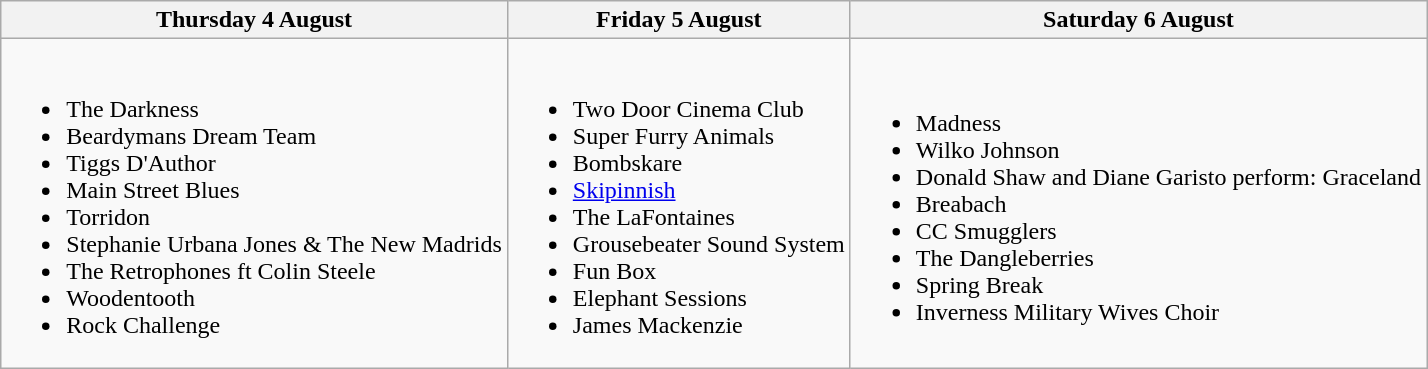<table class="wikitable">
<tr>
<th>Thursday 4 August</th>
<th>Friday 5 August</th>
<th>Saturday 6 August</th>
</tr>
<tr>
<td><br><ul><li>The Darkness</li><li>Beardymans Dream Team</li><li>Tiggs D'Author</li><li>Main Street Blues</li><li>Torridon</li><li>Stephanie Urbana Jones & The New Madrids</li><li>The Retrophones ft Colin Steele</li><li>Woodentooth</li><li>Rock Challenge</li></ul></td>
<td><br><ul><li>Two Door Cinema Club</li><li>Super Furry Animals</li><li>Bombskare</li><li><a href='#'>Skipinnish</a></li><li>The LaFontaines</li><li>Grousebeater Sound System</li><li>Fun Box</li><li>Elephant Sessions</li><li>James Mackenzie</li></ul></td>
<td><br><ul><li>Madness</li><li>Wilko Johnson</li><li>Donald Shaw and Diane Garisto perform: Graceland</li><li>Breabach</li><li>CC Smugglers</li><li>The Dangleberries</li><li>Spring Break</li><li>Inverness Military Wives Choir</li></ul></td>
</tr>
</table>
